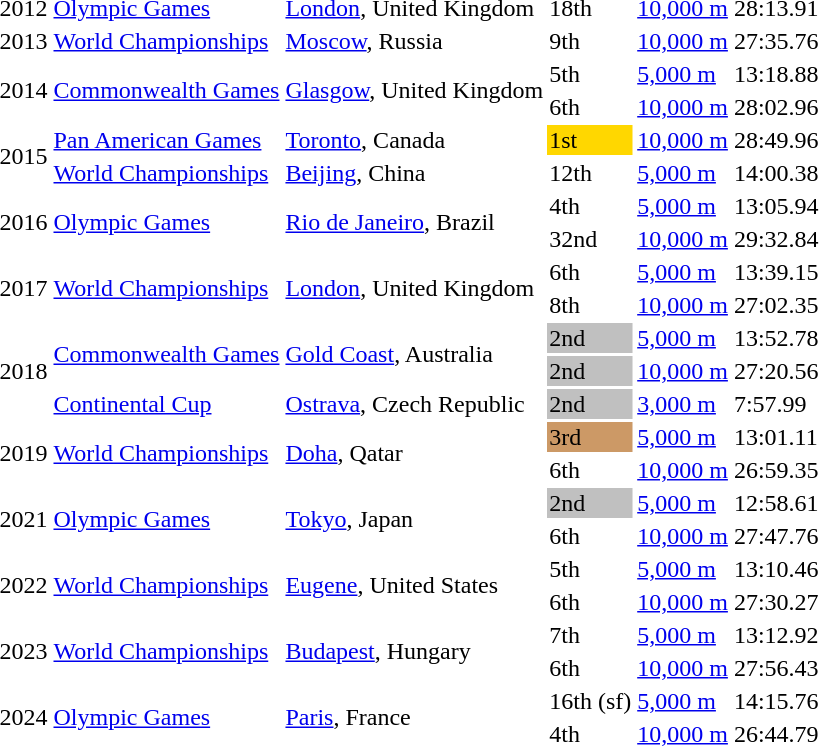<table>
<tr>
<td>2012</td>
<td><a href='#'>Olympic Games</a></td>
<td><a href='#'>London</a>, United Kingdom</td>
<td>18th</td>
<td><a href='#'>10,000 m</a></td>
<td data-sort-value="2813.91">28:13.91</td>
</tr>
<tr>
<td>2013</td>
<td><a href='#'>World Championships</a></td>
<td><a href='#'>Moscow</a>, Russia</td>
<td>9th</td>
<td><a href='#'>10,000 m</a></td>
<td data-sort-value="2735.76">27:35.76</td>
</tr>
<tr>
<td rowspan="2">2014</td>
<td rowspan="2"><a href='#'>Commonwealth Games</a></td>
<td rowspan="2"><a href='#'>Glasgow</a>, United Kingdom</td>
<td>5th</td>
<td><a href='#'>5,000 m</a></td>
<td data-sort-value="1318.88">13:18.88</td>
</tr>
<tr>
<td>6th</td>
<td><a href='#'>10,000 m</a></td>
<td data-sort-value="2802.96">28:02.96</td>
</tr>
<tr>
<td rowspan="2">2015</td>
<td><a href='#'>Pan American Games</a></td>
<td><a href='#'>Toronto</a>, Canada</td>
<td bgcolor=gold>1st</td>
<td><a href='#'>10,000 m</a></td>
<td data-sort-value="2849.96">28:49.96</td>
</tr>
<tr>
<td><a href='#'>World Championships</a></td>
<td><a href='#'>Beijing</a>, China</td>
<td>12th</td>
<td><a href='#'>5,000 m</a></td>
<td data-sort-value="1400.38">14:00.38</td>
</tr>
<tr>
<td rowspan="2">2016</td>
<td rowspan="2"><a href='#'>Olympic Games</a></td>
<td rowspan="2"><a href='#'>Rio de Janeiro</a>, Brazil</td>
<td>4th</td>
<td><a href='#'>5,000 m</a></td>
<td data-sort-value="1305.94">13:05.94</td>
</tr>
<tr>
<td>32nd</td>
<td><a href='#'>10,000 m</a></td>
<td data-sort-value="2932.84">29:32.84</td>
</tr>
<tr>
<td rowspan="2">2017</td>
<td rowspan="2"><a href='#'>World Championships</a></td>
<td rowspan="2"><a href='#'>London</a>, United Kingdom</td>
<td>6th</td>
<td><a href='#'>5,000 m</a></td>
<td data-sort-value="1339.15">13:39.15</td>
</tr>
<tr>
<td>8th</td>
<td><a href='#'>10,000 m</a></td>
<td data-sort-value="2702.35">27:02.35</td>
</tr>
<tr>
<td rowspan="3">2018</td>
<td rowspan="2"><a href='#'>Commonwealth Games</a></td>
<td rowspan="2"><a href='#'>Gold Coast</a>, Australia</td>
<td bgcolor=silver>2nd</td>
<td><a href='#'>5,000 m</a></td>
<td data-sort-value="1352.78">13:52.78</td>
</tr>
<tr>
<td bgcolor=silver>2nd</td>
<td><a href='#'>10,000 m</a></td>
<td data-sort-value="2720.56">27:20.56</td>
</tr>
<tr>
<td><a href='#'>Continental Cup</a></td>
<td><a href='#'>Ostrava</a>, Czech Republic</td>
<td bgcolor=silver>2nd</td>
<td><a href='#'>3,000 m</a></td>
<td data-sort-value="757.99">7:57.99</td>
</tr>
<tr>
<td rowspan="2">2019</td>
<td rowspan="2"><a href='#'>World Championships</a></td>
<td rowspan="2"><a href='#'>Doha</a>, Qatar</td>
<td style="background:#c96;">3rd</td>
<td><a href='#'>5,000 m</a></td>
<td data-sort-value="1301.11">13:01.11</td>
</tr>
<tr>
<td>6th</td>
<td><a href='#'>10,000 m</a></td>
<td data-sort-value="2659.39">26:59.35</td>
</tr>
<tr>
<td rowspan="2">2021</td>
<td rowspan="2"><a href='#'>Olympic Games</a></td>
<td rowspan="2"><a href='#'>Tokyo</a>, Japan</td>
<td bgcolor=silver>2nd</td>
<td><a href='#'>5,000 m</a></td>
<td data-sort-value="1258.61">12:58.61</td>
</tr>
<tr>
<td>6th</td>
<td><a href='#'>10,000 m</a></td>
<td data-sort-value="2747.76">27:47.76</td>
</tr>
<tr>
<td rowspan="2">2022</td>
<td rowspan="2"><a href='#'>World Championships</a></td>
<td rowspan="2"><a href='#'>Eugene</a>, United States</td>
<td>5th</td>
<td><a href='#'>5,000 m</a></td>
<td data-sort-value="1310.46">13:10.46</td>
</tr>
<tr>
<td>6th</td>
<td><a href='#'>10,000 m</a></td>
<td data-sort-value="2730.27">27:30.27</td>
</tr>
<tr>
<td rowspan="2">2023</td>
<td rowspan="2"><a href='#'>World Championships</a></td>
<td rowspan="2"><a href='#'>Budapest</a>, Hungary</td>
<td>7th</td>
<td><a href='#'>5,000 m</a></td>
<td data-sort-value="1312.92	">13:12.92</td>
</tr>
<tr>
<td>6th</td>
<td><a href='#'>10,000 m</a></td>
<td data-sort-value="2756.43">27:56.43</td>
</tr>
<tr>
<td rowspan=2>2024</td>
<td rowspan=2><a href='#'>Olympic Games</a></td>
<td rowspan=2><a href='#'>Paris</a>, France</td>
<td>16th (sf)</td>
<td><a href='#'>5,000 m</a></td>
<td>14:15.76</td>
</tr>
<tr>
<td>4th</td>
<td><a href='#'>10,000 m</a></td>
<td>26:44.79</td>
</tr>
</table>
